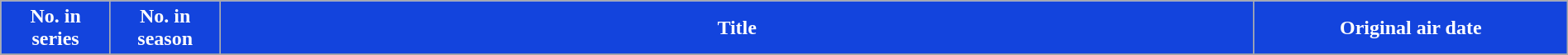<table class="wikitable plainrowheaders" style="width:100%;">
<tr>
<th scope="col" style="background-color: #1344dd; color: #FFFFFF;" width=7%>No. in<br>series</th>
<th scope="col" style="background-color: #1344dd; color: #FFFFFF;" width=7%>No. in<br>season</th>
<th scope="col" style="background-color: #1344dd; color: #FFFFFF;">Title</th>
<th scope="col" style="background-color: #1344dd; color: #FFFFFF;" width=20%>Original air date</th>
</tr>
<tr>
</tr>
</table>
